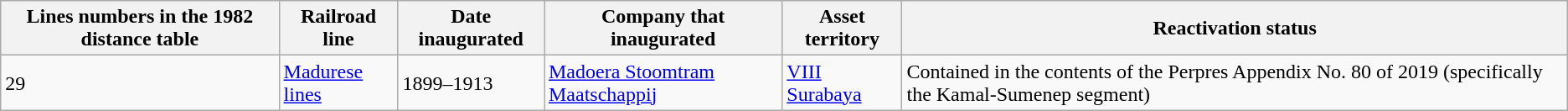<table class="wikitable">
<tr>
<th>Lines numbers in the 1982 distance table</th>
<th>Railroad line</th>
<th>Date inaugurated</th>
<th>Company that inaugurated</th>
<th>Asset territory</th>
<th>Reactivation status</th>
</tr>
<tr>
<td>29</td>
<td><a href='#'>Madurese lines</a></td>
<td>1899–1913</td>
<td><a href='#'>Madoera Stoomtram Maatschappij</a></td>
<td><a href='#'>VIII Surabaya</a></td>
<td> Contained in the contents of the Perpres Appendix No. 80 of 2019 (specifically the Kamal-Sumenep segment)</td>
</tr>
</table>
